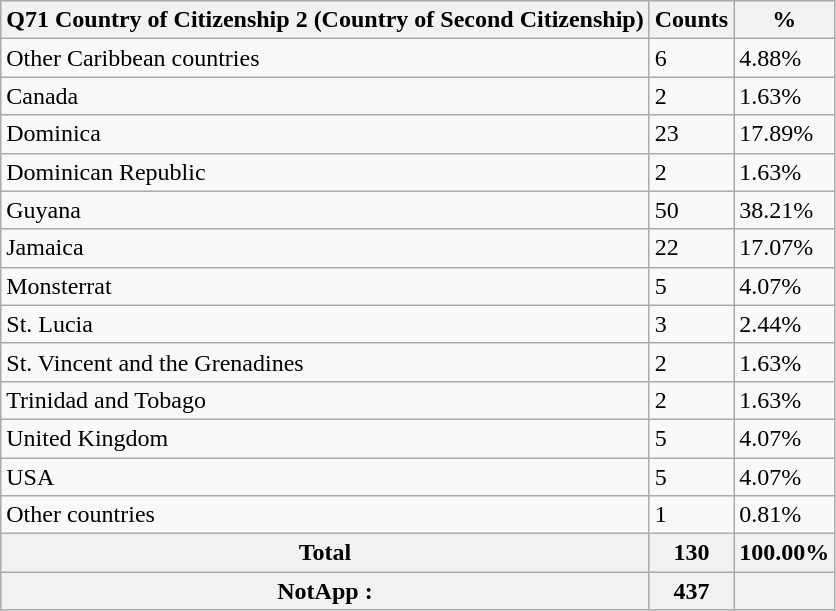<table class="wikitable sortable">
<tr>
<th>Q71 Country of Citizenship 2 (Country of Second Citizenship)</th>
<th>Counts</th>
<th>%</th>
</tr>
<tr>
<td>Other Caribbean countries</td>
<td>6</td>
<td>4.88%</td>
</tr>
<tr>
<td>Canada</td>
<td>2</td>
<td>1.63%</td>
</tr>
<tr>
<td>Dominica</td>
<td>23</td>
<td>17.89%</td>
</tr>
<tr>
<td>Dominican Republic</td>
<td>2</td>
<td>1.63%</td>
</tr>
<tr>
<td>Guyana</td>
<td>50</td>
<td>38.21%</td>
</tr>
<tr>
<td>Jamaica</td>
<td>22</td>
<td>17.07%</td>
</tr>
<tr>
<td>Monsterrat</td>
<td>5</td>
<td>4.07%</td>
</tr>
<tr>
<td>St. Lucia</td>
<td>3</td>
<td>2.44%</td>
</tr>
<tr>
<td>St. Vincent and the Grenadines</td>
<td>2</td>
<td>1.63%</td>
</tr>
<tr>
<td>Trinidad and Tobago</td>
<td>2</td>
<td>1.63%</td>
</tr>
<tr>
<td>United Kingdom</td>
<td>5</td>
<td>4.07%</td>
</tr>
<tr>
<td>USA</td>
<td>5</td>
<td>4.07%</td>
</tr>
<tr>
<td>Other countries</td>
<td>1</td>
<td>0.81%</td>
</tr>
<tr>
<th>Total</th>
<th>130</th>
<th>100.00%</th>
</tr>
<tr>
<th>NotApp :</th>
<th>437</th>
<th></th>
</tr>
</table>
